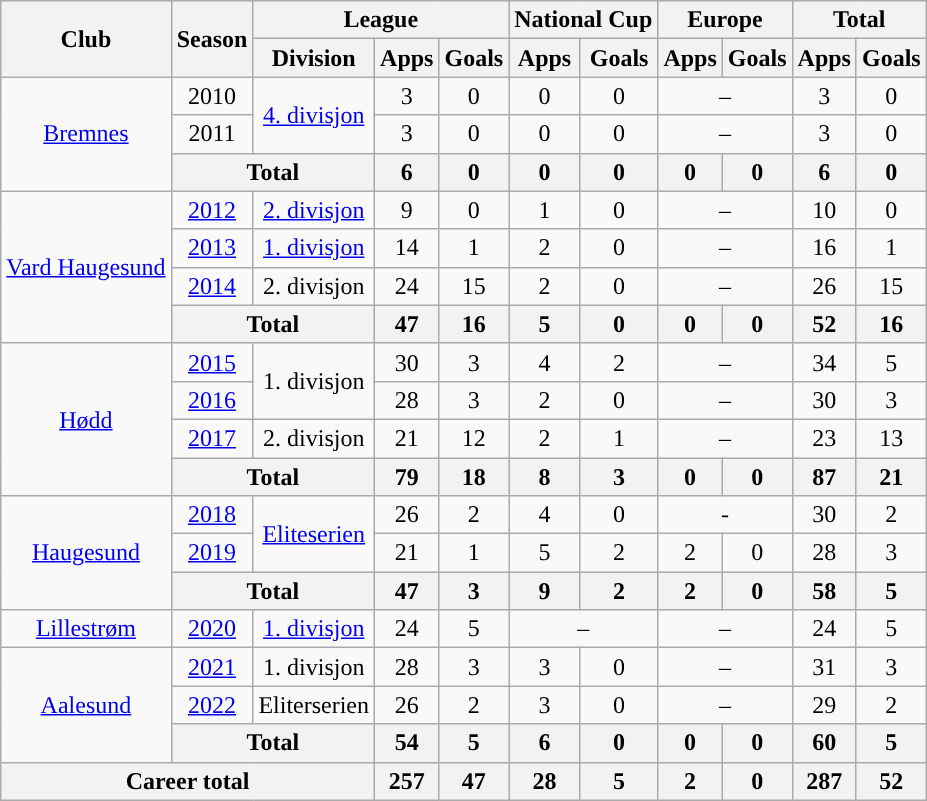<table class="wikitable" style="text-align: center;">
<tr>
<th rowspan="2">Club</th>
<th rowspan="2">Season</th>
<th colspan="3">League</th>
<th colspan="2">National Cup</th>
<th colspan="2">Europe</th>
<th colspan="2">Total</th>
</tr>
<tr>
<th>Division</th>
<th>Apps</th>
<th>Goals</th>
<th>Apps</th>
<th>Goals</th>
<th>Apps</th>
<th>Goals</th>
<th>Apps</th>
<th>Goals</th>
</tr>
<tr>
<td rowspan="3"><a href='#'>Bremnes</a></td>
<td>2010</td>
<td rowspan="2"><a href='#'>4. divisjon</a></td>
<td>3</td>
<td>0</td>
<td>0</td>
<td>0</td>
<td colspan="2">–</td>
<td>3</td>
<td>0</td>
</tr>
<tr>
<td>2011</td>
<td>3</td>
<td>0</td>
<td>0</td>
<td>0</td>
<td colspan="2">–</td>
<td>3</td>
<td>0</td>
</tr>
<tr>
<th colspan="2">Total</th>
<th>6</th>
<th>0</th>
<th>0</th>
<th>0</th>
<th>0</th>
<th>0</th>
<th>6</th>
<th>0</th>
</tr>
<tr>
<td rowspan="4"><a href='#'>Vard Haugesund</a></td>
<td><a href='#'>2012</a></td>
<td><a href='#'>2. divisjon</a></td>
<td>9</td>
<td>0</td>
<td>1</td>
<td>0</td>
<td colspan="2">–</td>
<td>10</td>
<td>0</td>
</tr>
<tr>
<td><a href='#'>2013</a></td>
<td><a href='#'>1. divisjon</a></td>
<td>14</td>
<td>1</td>
<td>2</td>
<td>0</td>
<td colspan="2">–</td>
<td>16</td>
<td>1</td>
</tr>
<tr>
<td><a href='#'>2014</a></td>
<td>2. divisjon</td>
<td>24</td>
<td>15</td>
<td>2</td>
<td>0</td>
<td colspan="2">–</td>
<td>26</td>
<td>15</td>
</tr>
<tr>
<th colspan="2">Total</th>
<th>47</th>
<th>16</th>
<th>5</th>
<th>0</th>
<th>0</th>
<th>0</th>
<th>52</th>
<th>16</th>
</tr>
<tr>
<td rowspan="4"><a href='#'>Hødd</a></td>
<td><a href='#'>2015</a></td>
<td rowspan="2">1. divisjon</td>
<td>30</td>
<td>3</td>
<td>4</td>
<td>2</td>
<td colspan="2">–</td>
<td>34</td>
<td>5</td>
</tr>
<tr>
<td><a href='#'>2016</a></td>
<td>28</td>
<td>3</td>
<td>2</td>
<td>0</td>
<td colspan="2">–</td>
<td>30</td>
<td>3</td>
</tr>
<tr>
<td><a href='#'>2017</a></td>
<td>2. divisjon</td>
<td>21</td>
<td>12</td>
<td>2</td>
<td>1</td>
<td colspan="2">–</td>
<td>23</td>
<td>13</td>
</tr>
<tr>
<th colspan="2">Total</th>
<th>79</th>
<th>18</th>
<th>8</th>
<th>3</th>
<th>0</th>
<th>0</th>
<th>87</th>
<th>21</th>
</tr>
<tr>
<td rowspan="3"><a href='#'>Haugesund</a></td>
<td><a href='#'>2018</a></td>
<td rowspan="2"><a href='#'>Eliteserien</a></td>
<td>26</td>
<td>2</td>
<td>4</td>
<td>0</td>
<td colspan="2">-</td>
<td>30</td>
<td>2</td>
</tr>
<tr>
<td><a href='#'>2019</a></td>
<td>21</td>
<td>1</td>
<td>5</td>
<td>2</td>
<td>2</td>
<td>0</td>
<td>28</td>
<td>3</td>
</tr>
<tr>
<th colspan="2">Total</th>
<th>47</th>
<th>3</th>
<th>9</th>
<th>2</th>
<th>2</th>
<th>0</th>
<th>58</th>
<th>5</th>
</tr>
<tr>
<td><a href='#'>Lillestrøm</a></td>
<td><a href='#'>2020</a></td>
<td><a href='#'>1. divisjon</a></td>
<td>24</td>
<td>5</td>
<td colspan="2">–</td>
<td colspan="2">–</td>
<td>24</td>
<td>5</td>
</tr>
<tr>
<td rowspan="3"><a href='#'>Aalesund</a></td>
<td><a href='#'>2021</a></td>
<td>1. divisjon</td>
<td>28</td>
<td>3</td>
<td>3</td>
<td>0</td>
<td colspan="2">–</td>
<td>31</td>
<td>3</td>
</tr>
<tr>
<td><a href='#'>2022</a></td>
<td>Eliterserien</td>
<td>26</td>
<td>2</td>
<td>3</td>
<td>0</td>
<td colspan="2">–</td>
<td>29</td>
<td>2</td>
</tr>
<tr>
<th colspan="2">Total</th>
<th>54</th>
<th>5</th>
<th>6</th>
<th>0</th>
<th>0</th>
<th>0</th>
<th>60</th>
<th>5</th>
</tr>
<tr>
<th colspan="3">Career total</th>
<th>257</th>
<th>47</th>
<th>28</th>
<th>5</th>
<th>2</th>
<th>0</th>
<th>287</th>
<th>52</th>
</tr>
</table>
